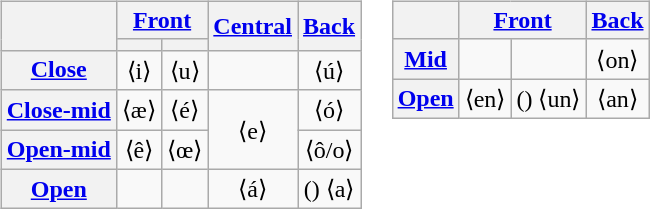<table>
<tr style="vertical-align: top;">
<td><br><table class="wikitable" style="text-align: center;">
<tr>
<th rowspan="2"> </th>
<th colspan="2"><a href='#'>Front</a></th>
<th rowspan="2"><a href='#'>Central</a></th>
<th rowspan="2"><a href='#'>Back</a></th>
</tr>
<tr>
<th></th>
<th></th>
</tr>
<tr class="nounderlines">
<th><a href='#'>Close</a></th>
<td> ⟨i⟩</td>
<td> ⟨u⟩</td>
<td></td>
<td> ⟨ú⟩</td>
</tr>
<tr class="nounderlines">
<th><a href='#'>Close-mid</a></th>
<td> ⟨æ⟩</td>
<td> ⟨é⟩</td>
<td rowspan="2"> ⟨e⟩</td>
<td> ⟨ó⟩</td>
</tr>
<tr class="nounderlines">
<th><a href='#'>Open-mid</a></th>
<td> ⟨ê⟩</td>
<td> ⟨œ⟩</td>
<td> ⟨ô/o⟩</td>
</tr>
<tr class="nounderlines">
<th><a href='#'>Open</a></th>
<td></td>
<td></td>
<td> ⟨á⟩</td>
<td>() ⟨a⟩</td>
</tr>
</table>
</td>
<td valign="top"><br><table class="wikitable" style="text-align: center">
<tr>
<th></th>
<th colspan="2"><a href='#'>Front</a></th>
<th><a href='#'>Back</a></th>
</tr>
<tr class="nounderlines">
<th><a href='#'>Mid</a></th>
<td style="min-width: 1.5em;"></td>
<td></td>
<td> ⟨on⟩</td>
</tr>
<tr class="nounderlines">
<th><a href='#'>Open</a></th>
<td> ⟨en⟩</td>
<td>() ⟨un⟩</td>
<td> ⟨an⟩</td>
</tr>
</table>
</td>
</tr>
</table>
